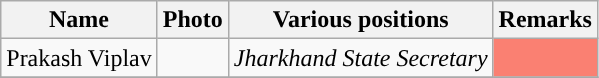<table class="wikitable sortable" style="text-align:center">
<tr>
<th Style="background-color:">Name</th>
<th Style="background-color:">Photo</th>
<th Style="background-color:">Various positions</th>
<th Style="background-color:">Remarks</th>
</tr>
<tr>
<td>Prakash Viplav</td>
<td></td>
<td><em>Jharkhand State Secretary</em></td>
<td bgcolor = Salmon></td>
</tr>
<tr>
</tr>
</table>
